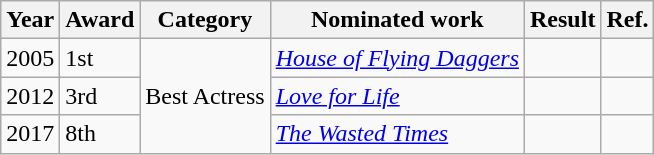<table class="wikitable">
<tr>
<th>Year</th>
<th>Award</th>
<th>Category</th>
<th>Nominated work</th>
<th>Result</th>
<th>Ref.</th>
</tr>
<tr>
<td>2005</td>
<td>1st</td>
<td rowspan=3>Best Actress</td>
<td><em><a href='#'>House of Flying Daggers</a></em></td>
<td></td>
<td></td>
</tr>
<tr>
<td>2012</td>
<td>3rd</td>
<td><em><a href='#'>Love for Life</a></em></td>
<td></td>
<td></td>
</tr>
<tr>
<td>2017</td>
<td>8th</td>
<td><em><a href='#'>The Wasted Times</a></em></td>
<td></td>
<td></td>
</tr>
</table>
